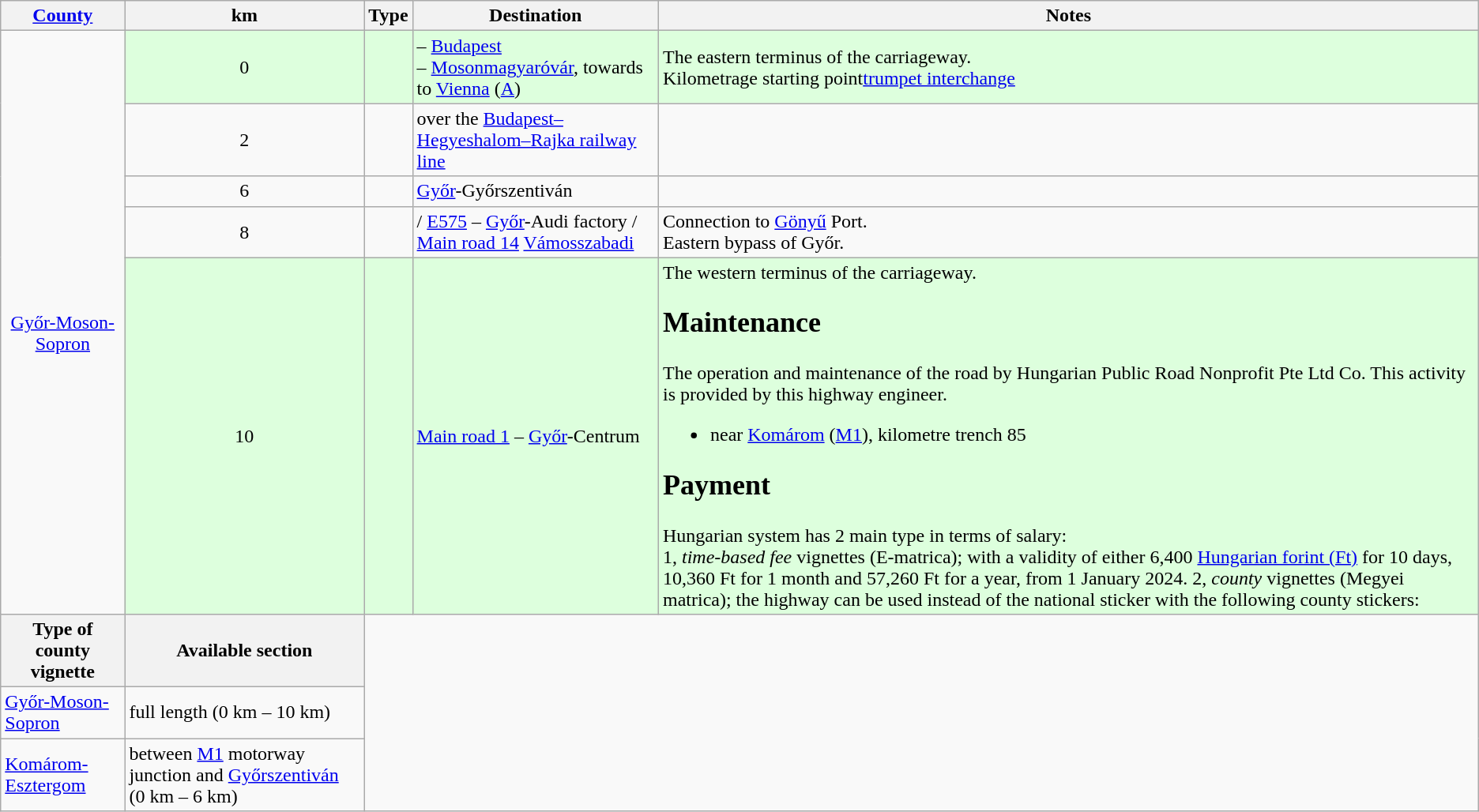<table class="wikitable">
<tr>
<th scope="col"><a href='#'>County</a></th>
<th scope="col">km</th>
<th scope="col">Type</th>
<th scope="col">Destination</th>
<th scope="col">Notes</th>
</tr>
<tr>
<td rowspan=5; align=center><br><a href='#'>Győr-Moson-Sopron</a></td>
<td style="background:#dfd;" align=center>0</td>
<td style="background:#dfd;" align=center></td>
<td style="background:#dfd;"> – <a href='#'>Budapest</a><br> – <a href='#'>Mosonmagyaróvár</a>, towards to <a href='#'>Vienna</a> (<a href='#'>A</a>)</td>
<td style="background:#dfd;">The eastern terminus of the carriageway.<br>Kilometrage starting point<a href='#'>trumpet interchange</a></td>
</tr>
<tr>
<td align=center>2</td>
<td align=center></td>
<td>over the <a href='#'>Budapest–Hegyeshalom–Rajka railway line</a></td>
</tr>
<tr>
<td align=center>6</td>
<td align=center></td>
<td><a href='#'>Győr</a>-Győrszentiván</td>
<td></td>
</tr>
<tr>
<td align=center>8</td>
<td align=center></td>
<td> / <a href='#'>E575</a> – <a href='#'>Győr</a>-Audi factory /  <a href='#'>Main road 14</a> <a href='#'>Vámosszabadi</a></td>
<td>Connection to <a href='#'>Gönyű</a> Port.<br>Eastern bypass of Győr.</td>
</tr>
<tr>
<td style="background:#dfd;" align=center>10</td>
<td style="background:#dfd;" align=center></td>
<td style="background:#dfd;"> <a href='#'>Main road 1</a> – <a href='#'>Győr</a>-Centrum</td>
<td style="background:#dfd;">The western terminus of the carriageway.<br><h2>Maintenance</h2>The operation and maintenance of the road by Hungarian Public Road Nonprofit Pte Ltd Co. This activity is provided by this highway engineer.<ul><li>near <a href='#'>Komárom</a> (<a href='#'>M1</a>), kilometre trench 85</li></ul><h2>Payment</h2>Hungarian system has 2 main type in terms of salary:<br>1, <em>time-based fee</em> vignettes (E-matrica); with a validity of either 6,400 <a href='#'>Hungarian forint (Ft)</a> for 10 days, 10,360 Ft for 1 month and 57,260 Ft for a year, from 1 January 2024.
2, <em>county</em> vignettes (Megyei matrica); the highway can be used instead of the national sticker with the following county stickers:</td>
</tr>
<tr>
<th>Type of county vignette</th>
<th>Available section</th>
</tr>
<tr>
<td><a href='#'>Győr-Moson-Sopron</a></td>
<td>full length (0 km – 10 km)</td>
</tr>
<tr>
<td><a href='#'>Komárom-Esztergom</a></td>
<td>between <a href='#'>M1</a> motorway junction and <a href='#'>Győrszentiván</a> (0 km – 6 km)</td>
</tr>
</table>
